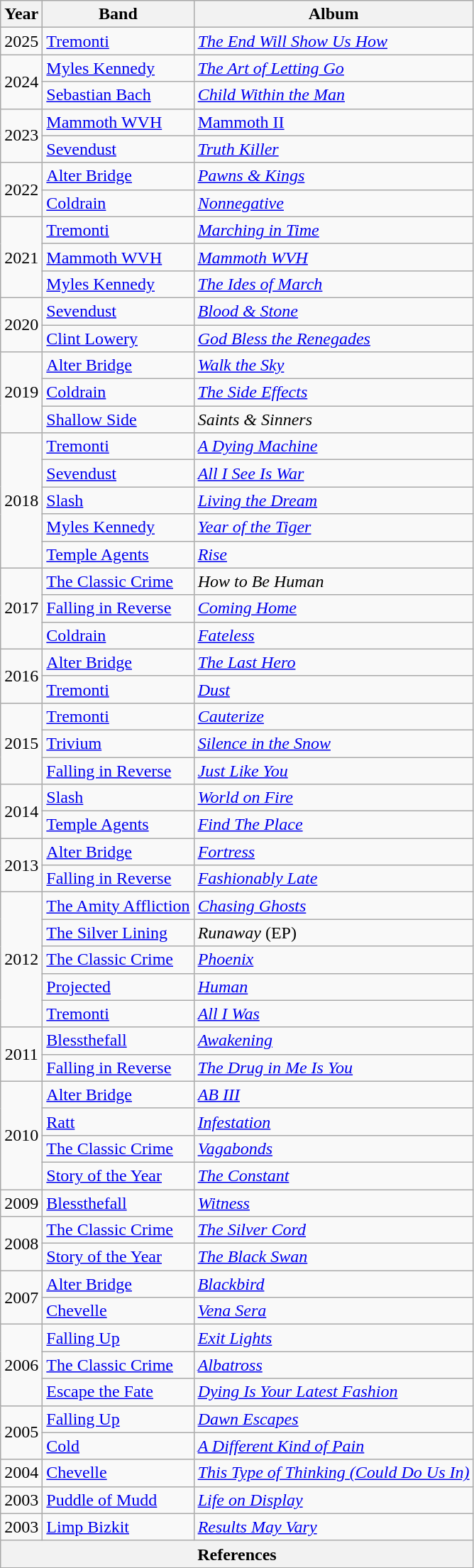<table class="wikitable sortable">
<tr>
<th>Year</th>
<th>Band</th>
<th>Album</th>
</tr>
<tr>
<td>2025</td>
<td><a href='#'>Tremonti</a></td>
<td><em><a href='#'>The End Will Show Us How</a></em></td>
</tr>
<tr>
<td rowspan="2">2024</td>
<td><a href='#'>Myles Kennedy</a></td>
<td><em><a href='#'>The Art of Letting Go</a></em></td>
</tr>
<tr>
<td><a href='#'>Sebastian Bach</a></td>
<td><em><a href='#'>Child Within the Man</a></em></td>
</tr>
<tr>
<td rowspan="2">2023</td>
<td><a href='#'>Mammoth WVH</a></td>
<td><a href='#'>Mammoth II</a></td>
</tr>
<tr>
<td><a href='#'>Sevendust</a></td>
<td><em><a href='#'>Truth Killer</a></em></td>
</tr>
<tr>
<td style="text-align:center" rowspan="2">2022</td>
<td><a href='#'>Alter Bridge</a></td>
<td><em><a href='#'>Pawns & Kings</a></em></td>
</tr>
<tr>
<td><a href='#'>Coldrain</a></td>
<td><em><a href='#'>Nonnegative</a></em></td>
</tr>
<tr>
<td style="text-align:center" rowspan="3">2021</td>
<td><a href='#'>Tremonti</a></td>
<td><em><a href='#'>Marching in Time</a></em></td>
</tr>
<tr>
<td><a href='#'>Mammoth WVH</a></td>
<td><em><a href='#'>Mammoth WVH</a></em></td>
</tr>
<tr>
<td><a href='#'>Myles Kennedy</a></td>
<td><em><a href='#'>The Ides of March</a></em></td>
</tr>
<tr>
<td style="text-align:center" rowspan="2">2020</td>
<td><a href='#'>Sevendust</a></td>
<td><em><a href='#'>Blood & Stone</a></em></td>
</tr>
<tr>
<td><a href='#'>Clint Lowery</a></td>
<td><em><a href='#'>God Bless the Renegades</a></em></td>
</tr>
<tr>
<td style="text-align:center" rowspan="3">2019</td>
<td><a href='#'>Alter Bridge</a></td>
<td><em><a href='#'>Walk the Sky</a></em></td>
</tr>
<tr>
<td><a href='#'>Coldrain</a></td>
<td><em><a href='#'>The Side Effects</a></em></td>
</tr>
<tr>
<td><a href='#'>Shallow Side</a></td>
<td><em>Saints & Sinners</em></td>
</tr>
<tr>
<td style="text-align:center" rowspan="5">2018</td>
<td><a href='#'>Tremonti</a></td>
<td><em><a href='#'>A Dying Machine</a></em></td>
</tr>
<tr>
<td><a href='#'>Sevendust</a></td>
<td><em><a href='#'>All I See Is War</a></em></td>
</tr>
<tr>
<td><a href='#'>Slash</a></td>
<td><em><a href='#'>Living the Dream</a></em></td>
</tr>
<tr>
<td><a href='#'>Myles Kennedy</a></td>
<td><em><a href='#'>Year of the Tiger</a></em></td>
</tr>
<tr>
<td><a href='#'>Temple Agents</a></td>
<td><em><a href='#'>Rise</a></em></td>
</tr>
<tr>
<td style="text-align:center;" rowspan="3">2017</td>
<td><a href='#'>The Classic Crime</a></td>
<td><em>How to Be Human</em></td>
</tr>
<tr>
<td><a href='#'>Falling in Reverse</a></td>
<td><em><a href='#'>Coming Home</a></em></td>
</tr>
<tr>
<td><a href='#'>Coldrain</a></td>
<td><em><a href='#'>Fateless</a></em></td>
</tr>
<tr>
<td style="text-align:center;" rowspan="2">2016</td>
<td><a href='#'>Alter Bridge</a></td>
<td><em><a href='#'>The Last Hero</a></em></td>
</tr>
<tr>
<td><a href='#'>Tremonti</a></td>
<td><em><a href='#'>Dust</a></em></td>
</tr>
<tr>
<td style="text-align:center" rowspan="3">2015</td>
<td><a href='#'>Tremonti</a></td>
<td><em><a href='#'>Cauterize</a></em></td>
</tr>
<tr>
<td><a href='#'>Trivium</a></td>
<td><em><a href='#'>Silence in the Snow</a></em></td>
</tr>
<tr>
<td><a href='#'>Falling in Reverse</a></td>
<td><em><a href='#'>Just Like You</a></em></td>
</tr>
<tr>
<td style="text-align:center" rowspan="2">2014</td>
<td><a href='#'>Slash</a></td>
<td><em><a href='#'>World on Fire</a></em></td>
</tr>
<tr>
<td><a href='#'>Temple Agents</a></td>
<td><em><a href='#'>Find The Place</a></em></td>
</tr>
<tr>
<td style="text-align:center" rowspan="2">2013</td>
<td><a href='#'>Alter Bridge</a></td>
<td><em><a href='#'>Fortress</a></em></td>
</tr>
<tr>
<td><a href='#'>Falling in Reverse</a></td>
<td><em><a href='#'>Fashionably Late</a></em></td>
</tr>
<tr>
<td style="text-align:center" rowspan="5">2012</td>
<td><a href='#'>The Amity Affliction</a></td>
<td><em><a href='#'>Chasing Ghosts</a></em></td>
</tr>
<tr>
<td><a href='#'>The Silver Lining</a></td>
<td><em>Runaway</em> (EP)</td>
</tr>
<tr>
<td><a href='#'>The Classic Crime</a></td>
<td><em><a href='#'>Phoenix</a></em></td>
</tr>
<tr>
<td><a href='#'>Projected</a></td>
<td><em><a href='#'>Human</a></em></td>
</tr>
<tr>
<td><a href='#'>Tremonti</a></td>
<td><em><a href='#'>All I Was</a></em></td>
</tr>
<tr>
<td style="text-align:center" rowspan="2">2011</td>
<td><a href='#'>Blessthefall</a></td>
<td><em><a href='#'>Awakening</a></em></td>
</tr>
<tr>
<td><a href='#'>Falling in Reverse</a></td>
<td><em><a href='#'>The Drug in Me Is You</a></em></td>
</tr>
<tr>
<td style="text-align:center" rowspan="4">2010</td>
<td><a href='#'>Alter Bridge</a></td>
<td><em><a href='#'>AB III</a></em></td>
</tr>
<tr>
<td><a href='#'>Ratt</a></td>
<td><em><a href='#'>Infestation</a></em></td>
</tr>
<tr>
<td><a href='#'>The Classic Crime</a></td>
<td><em><a href='#'>Vagabonds</a></em></td>
</tr>
<tr>
<td><a href='#'>Story of the Year</a></td>
<td><em><a href='#'>The Constant</a></em></td>
</tr>
<tr>
<td style="text-align:center">2009</td>
<td><a href='#'>Blessthefall</a></td>
<td><em><a href='#'>Witness</a></em></td>
</tr>
<tr>
<td style="text-align:center" rowspan="2">2008</td>
<td><a href='#'>The Classic Crime</a></td>
<td><em><a href='#'>The Silver Cord</a></em></td>
</tr>
<tr>
<td><a href='#'>Story of the Year</a></td>
<td><em><a href='#'>The Black Swan</a></em></td>
</tr>
<tr>
<td style="text-align:center" rowspan="2">2007</td>
<td><a href='#'>Alter Bridge</a></td>
<td><em><a href='#'>Blackbird</a></em></td>
</tr>
<tr>
<td><a href='#'>Chevelle</a></td>
<td><em><a href='#'>Vena Sera</a></em></td>
</tr>
<tr>
<td style="text-align:center" rowspan="3">2006</td>
<td><a href='#'>Falling Up</a></td>
<td><em><a href='#'>Exit Lights</a></em></td>
</tr>
<tr>
<td><a href='#'>The Classic Crime</a></td>
<td><em><a href='#'>Albatross</a></em></td>
</tr>
<tr>
<td><a href='#'>Escape the Fate</a></td>
<td><em><a href='#'>Dying Is Your Latest Fashion</a></em></td>
</tr>
<tr>
<td style="text-align:center" rowspan="2">2005</td>
<td><a href='#'>Falling Up</a></td>
<td><em><a href='#'>Dawn Escapes</a></em></td>
</tr>
<tr>
<td><a href='#'>Cold</a></td>
<td><em><a href='#'>A Different Kind of Pain</a></em></td>
</tr>
<tr>
<td style="text-align:center">2004</td>
<td><a href='#'>Chevelle</a></td>
<td><em><a href='#'>This Type of Thinking (Could Do Us In)</a></em></td>
</tr>
<tr>
<td style="text-align:center">2003</td>
<td><a href='#'>Puddle of Mudd</a></td>
<td><em><a href='#'>Life on Display</a></em></td>
</tr>
<tr>
<td style="text-align:center">2003</td>
<td><a href='#'>Limp Bizkit</a></td>
<td><em><a href='#'>Results May Vary</a></em></td>
</tr>
<tr>
<th colspan="3">References</th>
</tr>
</table>
